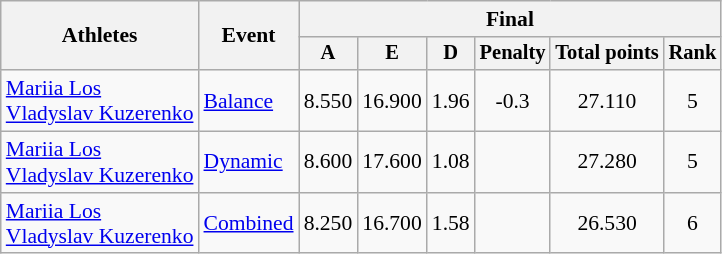<table class="wikitable" style="font-size:90%">
<tr>
<th rowspan="2">Athletes</th>
<th rowspan="2">Event</th>
<th colspan="6">Final</th>
</tr>
<tr style="font-size:95%">
<th>A</th>
<th>E</th>
<th>D</th>
<th>Penalty</th>
<th>Total points</th>
<th>Rank</th>
</tr>
<tr align=center>
<td align=left><a href='#'>Mariia Los</a><br><a href='#'>Vladyslav Kuzerenko</a></td>
<td align=left><a href='#'>Balance</a></td>
<td>8.550</td>
<td>16.900</td>
<td>1.96</td>
<td>-0.3</td>
<td>27.110</td>
<td>5</td>
</tr>
<tr align=center>
<td align=left><a href='#'>Mariia Los</a><br><a href='#'>Vladyslav Kuzerenko</a></td>
<td align=left><a href='#'>Dynamic</a></td>
<td>8.600</td>
<td>17.600</td>
<td>1.08</td>
<td></td>
<td>27.280</td>
<td>5</td>
</tr>
<tr align=center>
<td align=left><a href='#'>Mariia Los</a><br><a href='#'>Vladyslav Kuzerenko</a></td>
<td align=left><a href='#'>Combined</a></td>
<td>8.250</td>
<td>16.700</td>
<td>1.58</td>
<td></td>
<td>26.530</td>
<td>6</td>
</tr>
</table>
